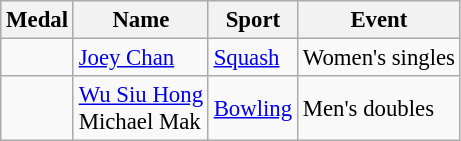<table class="wikitable sortable" style="font-size: 95%;">
<tr>
<th>Medal</th>
<th>Name</th>
<th>Sport</th>
<th>Event</th>
</tr>
<tr>
<td></td>
<td><a href='#'>Joey Chan</a></td>
<td><a href='#'>Squash</a></td>
<td>Women's singles</td>
</tr>
<tr>
<td></td>
<td><a href='#'>Wu Siu Hong</a><br>Michael Mak</td>
<td><a href='#'>Bowling</a></td>
<td>Men's doubles</td>
</tr>
</table>
